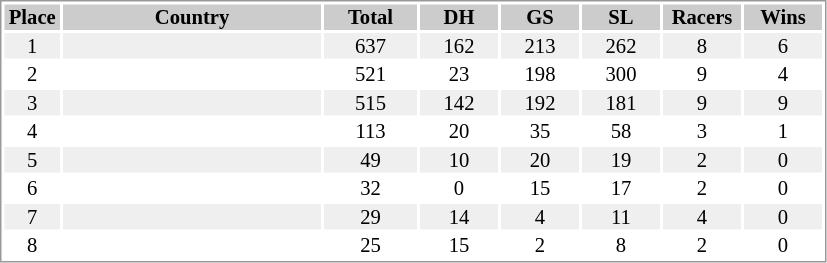<table border="0" style="border: 1px solid #999; background-color:#FFFFFF; text-align:center; font-size:86%; line-height:15px;">
<tr align="center" bgcolor="#CCCCCC">
<th width=35>Place</th>
<th width=170>Country</th>
<th width=60>Total</th>
<th width=50>DH</th>
<th width=50>GS</th>
<th width=50>SL</th>
<th width=50>Racers</th>
<th width=50>Wins</th>
</tr>
<tr bgcolor="#EFEFEF">
<td>1</td>
<td align="left"></td>
<td>637</td>
<td>162</td>
<td>213</td>
<td>262</td>
<td>8</td>
<td>6</td>
</tr>
<tr>
<td>2</td>
<td align="left"></td>
<td>521</td>
<td>23</td>
<td>198</td>
<td>300</td>
<td>9</td>
<td>4</td>
</tr>
<tr bgcolor="#EFEFEF">
<td>3</td>
<td align="left"></td>
<td>515</td>
<td>142</td>
<td>192</td>
<td>181</td>
<td>9</td>
<td>9</td>
</tr>
<tr>
<td>4</td>
<td align="left"></td>
<td>113</td>
<td>20</td>
<td>35</td>
<td>58</td>
<td>3</td>
<td>1</td>
</tr>
<tr bgcolor="#EFEFEF">
<td>5</td>
<td align="left"></td>
<td>49</td>
<td>10</td>
<td>20</td>
<td>19</td>
<td>2</td>
<td>0</td>
</tr>
<tr>
<td>6</td>
<td align="left"></td>
<td>32</td>
<td>0</td>
<td>15</td>
<td>17</td>
<td>2</td>
<td>0</td>
</tr>
<tr bgcolor="#EFEFEF">
<td>7</td>
<td align="left"></td>
<td>29</td>
<td>14</td>
<td>4</td>
<td>11</td>
<td>4</td>
<td>0</td>
</tr>
<tr>
<td>8</td>
<td align="left"></td>
<td>25</td>
<td>15</td>
<td>2</td>
<td>8</td>
<td>2</td>
<td>0</td>
</tr>
</table>
